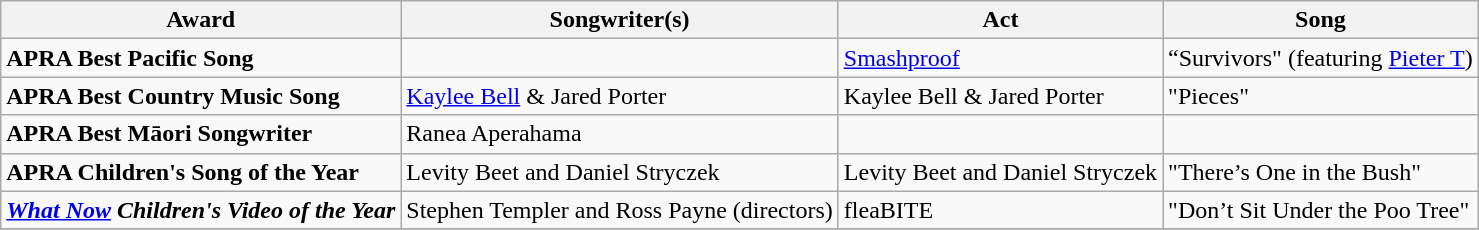<table class="wikitable">
<tr>
<th>Award</th>
<th>Songwriter(s)</th>
<th>Act</th>
<th>Song</th>
</tr>
<tr>
<td><strong>APRA Best Pacific Song</strong></td>
<td></td>
<td><a href='#'>Smashproof</a></td>
<td>“Survivors" (featuring <a href='#'>Pieter T</a>)</td>
</tr>
<tr>
<td><strong>APRA Best Country Music Song</strong></td>
<td><a href='#'>Kaylee Bell</a> & Jared Porter</td>
<td>Kaylee Bell & Jared Porter</td>
<td>"Pieces"</td>
</tr>
<tr>
<td><strong>APRA Best Māori Songwriter</strong></td>
<td>Ranea Aperahama</td>
<td></td>
<td></td>
</tr>
<tr>
<td><strong>APRA Children's Song of the Year</strong></td>
<td>Levity Beet and Daniel Stryczek</td>
<td>Levity Beet and Daniel Stryczek</td>
<td>"There’s One in the Bush"</td>
</tr>
<tr>
<td><strong><em><a href='#'>What Now</a><em> Children's Video of the Year<strong></td>
<td>Stephen Templer and Ross Payne (directors)</td>
<td>fleaBITE</td>
<td>"Don’t Sit Under the Poo Tree"</td>
</tr>
<tr>
</tr>
</table>
